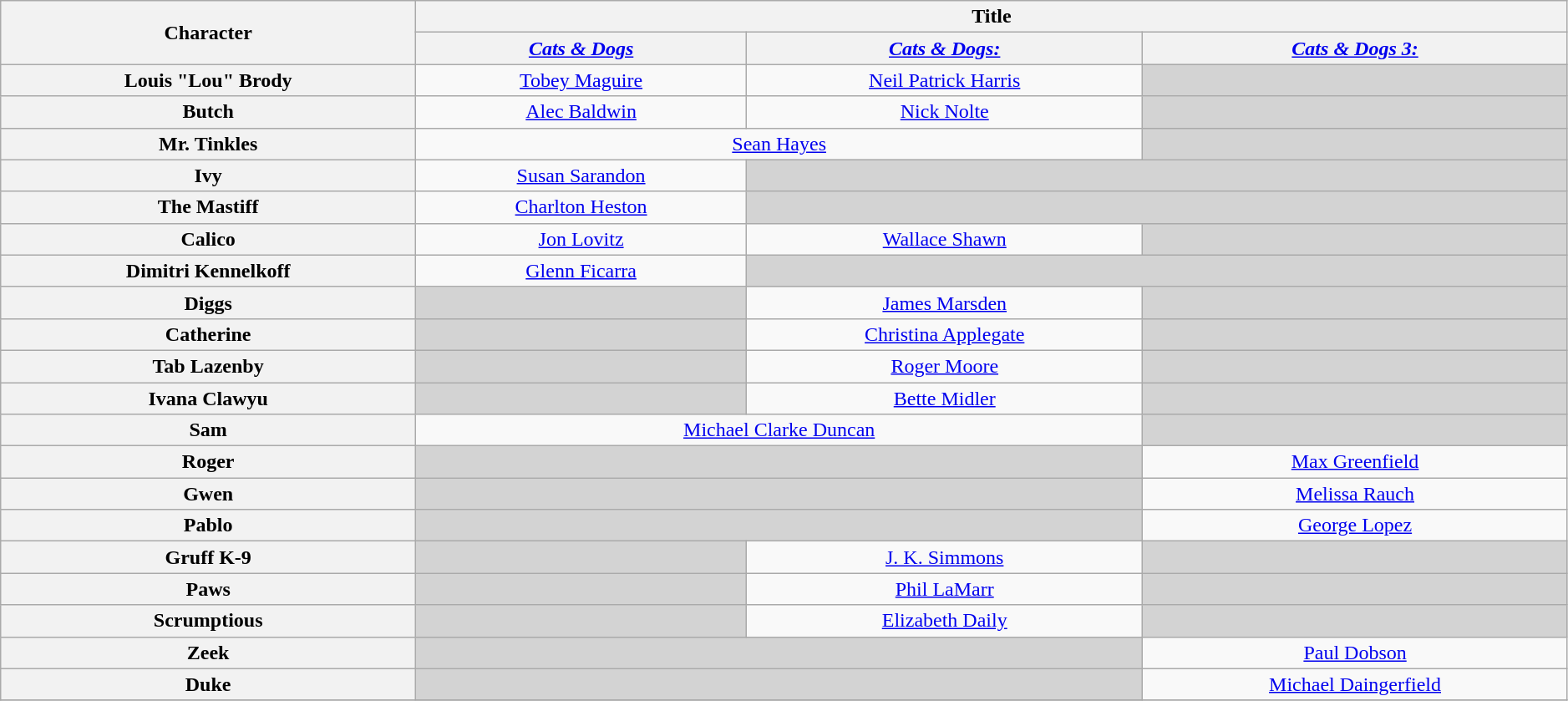<table class="wikitable" style="text-align:center; width:99%;">
<tr>
<th rowspan="2">Character</th>
<th colspan="6" style="text-align:center;">Title</th>
</tr>
<tr>
<th style="text-align:center;"><em><a href='#'>Cats & Dogs</a></em></th>
<th style="text-align:center;"><em><a href='#'>Cats & Dogs: <br></a></em></th>
<th style="text-align:center;"><em><a href='#'>Cats & Dogs 3: <br></a></em></th>
</tr>
<tr>
<th>Louis "Lou" Brody</th>
<td><a href='#'>Tobey Maguire</a></td>
<td><a href='#'>Neil Patrick Harris</a></td>
<td style="background:lightgrey;"></td>
</tr>
<tr>
<th>Butch</th>
<td><a href='#'>Alec Baldwin</a></td>
<td><a href='#'>Nick Nolte</a></td>
<td style="background:lightgrey;"></td>
</tr>
<tr>
<th>Mr. Tinkles</th>
<td colspan="2"><a href='#'>Sean Hayes</a></td>
<td style="background:lightgrey;"></td>
</tr>
<tr>
<th>Ivy</th>
<td><a href='#'>Susan Sarandon</a></td>
<td colspan="2" style="background:lightgrey;"></td>
</tr>
<tr>
<th>The Mastiff</th>
<td><a href='#'>Charlton Heston</a></td>
<td colspan="2" style="background:lightgrey;"></td>
</tr>
<tr>
<th>Calico</th>
<td><a href='#'>Jon Lovitz</a></td>
<td><a href='#'>Wallace Shawn</a></td>
<td style="background:lightgrey;"></td>
</tr>
<tr>
<th>Dimitri Kennelkoff <br></th>
<td><a href='#'>Glenn Ficarra</a></td>
<td colspan="2" style="background:lightgrey;"></td>
</tr>
<tr>
<th>Diggs</th>
<td style="background:lightgrey;"></td>
<td><a href='#'>James Marsden</a></td>
<td style="background:lightgrey;"></td>
</tr>
<tr>
<th>Catherine <br></th>
<td style="background:lightgrey;"></td>
<td><a href='#'>Christina Applegate</a></td>
<td style="background:lightgrey;"></td>
</tr>
<tr>
<th>Tab Lazenby</th>
<td style="background:lightgrey;"></td>
<td><a href='#'>Roger Moore</a></td>
<td style="background:lightgrey;"></td>
</tr>
<tr>
<th>Ivana Clawyu<br></th>
<td style="background:lightgrey;"></td>
<td><a href='#'>Bette Midler</a></td>
<td style="background:lightgrey;"></td>
</tr>
<tr>
<th>Sam</th>
<td colspan="2"><a href='#'>Michael Clarke Duncan</a></td>
<td style="background:lightgrey;"></td>
</tr>
<tr>
<th>Roger</th>
<td colspan="2" style="background:lightgrey;"></td>
<td><a href='#'>Max Greenfield</a></td>
</tr>
<tr>
<th>Gwen</th>
<td colspan="2" style="background:lightgrey;"></td>
<td><a href='#'>Melissa Rauch</a></td>
</tr>
<tr>
<th>Pablo</th>
<td colspan="2" style="background:lightgrey;"></td>
<td><a href='#'>George Lopez</a></td>
</tr>
<tr>
<th>Gruff K-9</th>
<td style="background:lightgrey;"></td>
<td><a href='#'>J. K. Simmons</a></td>
<td style="background:lightgrey;"></td>
</tr>
<tr>
<th>Paws</th>
<td style="background:lightgrey;"></td>
<td><a href='#'>Phil LaMarr</a></td>
<td style="background:lightgrey;"></td>
</tr>
<tr>
<th>Scrumptious</th>
<td style="background:lightgrey;"></td>
<td><a href='#'>Elizabeth Daily</a></td>
<td style="background:lightgrey;"></td>
</tr>
<tr>
<th>Zeek</th>
<td colspan="2" style="background:lightgrey;"></td>
<td><a href='#'>Paul Dobson</a></td>
</tr>
<tr>
<th>Duke</th>
<td colspan="2" style="background:lightgrey;"></td>
<td><a href='#'>Michael Daingerfield</a></td>
</tr>
<tr>
</tr>
</table>
